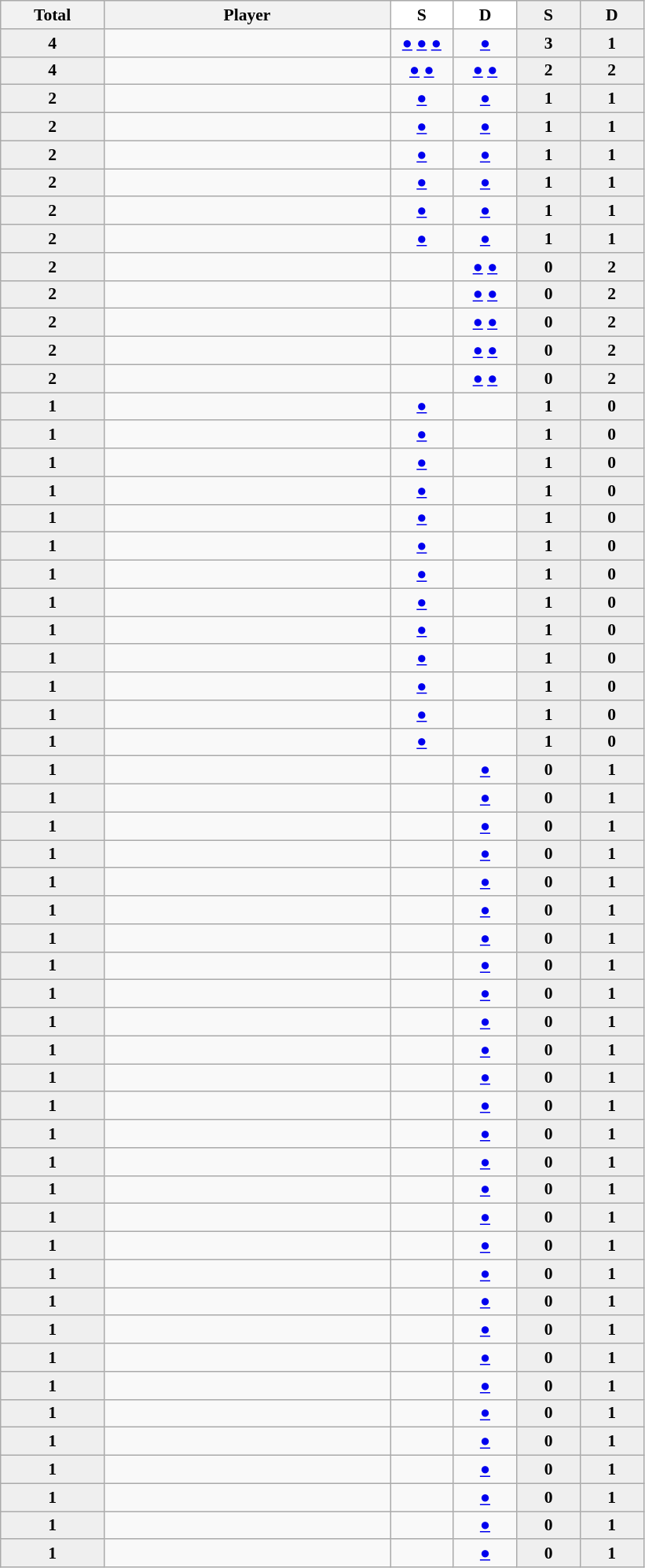<table class="sortable wikitable" style="font-size:90%;">
<tr>
<th width=81>Total</th>
<th width=236>Player</th>
<th width=47 style="background:#FFFFFF"> S </th>
<th width=47 style="background:#FFFFFF"> D </th>
<th width=47 style="background:#efefef"> S </th>
<th width=47 style="background:#efefef"> D </th>
</tr>
<tr align=center>
<td bgcolor=#efefef><strong>4</strong></td>
<td align=left></td>
<td><a href='#'>●</a> <a href='#'>●</a> <a href='#'>●</a></td>
<td><a href='#'>●</a></td>
<td bgcolor=#efefef><strong>3</strong></td>
<td bgcolor=#efefef><strong>1</strong></td>
</tr>
<tr align=center>
<td bgcolor=#efefef><strong>4</strong></td>
<td align=left></td>
<td><a href='#'>●</a> <a href='#'>●</a></td>
<td><a href='#'>●</a> <a href='#'>●</a></td>
<td bgcolor=#efefef><strong>2</strong></td>
<td bgcolor=#efefef><strong>2</strong></td>
</tr>
<tr align=center>
<td bgcolor=#efefef><strong>2</strong></td>
<td align=left></td>
<td><a href='#'>●</a></td>
<td><a href='#'>●</a></td>
<td bgcolor=#efefef><strong>1</strong></td>
<td bgcolor=#efefef><strong>1</strong></td>
</tr>
<tr align=center>
<td bgcolor=#efefef><strong>2</strong></td>
<td align=left></td>
<td><a href='#'>●</a></td>
<td><a href='#'>●</a></td>
<td bgcolor=#efefef><strong>1</strong></td>
<td bgcolor=#efefef><strong>1</strong></td>
</tr>
<tr align=center>
<td bgcolor=#efefef><strong>2</strong></td>
<td align=left></td>
<td><a href='#'>●</a></td>
<td><a href='#'>●</a></td>
<td bgcolor=#efefef><strong>1</strong></td>
<td bgcolor=#efefef><strong>1</strong></td>
</tr>
<tr align=center>
<td bgcolor=#efefef><strong>2</strong></td>
<td align=left></td>
<td><a href='#'>●</a></td>
<td><a href='#'>●</a></td>
<td bgcolor=#efefef><strong>1</strong></td>
<td bgcolor=#efefef><strong>1</strong></td>
</tr>
<tr align=center>
<td bgcolor=#efefef><strong>2</strong></td>
<td align=left></td>
<td><a href='#'>●</a></td>
<td><a href='#'>●</a></td>
<td bgcolor=#efefef><strong>1</strong></td>
<td bgcolor=#efefef><strong>1</strong></td>
</tr>
<tr align=center>
<td bgcolor=#efefef><strong>2</strong></td>
<td align=left></td>
<td><a href='#'>●</a></td>
<td><a href='#'>●</a></td>
<td bgcolor=#efefef><strong>1</strong></td>
<td bgcolor=#efefef><strong>1</strong></td>
</tr>
<tr align=center>
<td bgcolor=#efefef><strong>2</strong></td>
<td align=left></td>
<td></td>
<td><a href='#'>●</a> <a href='#'>●</a></td>
<td bgcolor=#efefef><strong>0</strong></td>
<td bgcolor=#efefef><strong>2</strong></td>
</tr>
<tr align=center>
<td bgcolor=#efefef><strong>2</strong></td>
<td align=left></td>
<td></td>
<td><a href='#'>●</a> <a href='#'>●</a></td>
<td bgcolor=#efefef><strong>0</strong></td>
<td bgcolor=#efefef><strong>2</strong></td>
</tr>
<tr align=center>
<td bgcolor=#efefef><strong>2</strong></td>
<td align=left></td>
<td></td>
<td><a href='#'>●</a> <a href='#'>●</a></td>
<td bgcolor=#efefef><strong>0</strong></td>
<td bgcolor=#efefef><strong>2</strong></td>
</tr>
<tr align=center>
<td bgcolor=#efefef><strong>2</strong></td>
<td align=left></td>
<td></td>
<td><a href='#'>●</a> <a href='#'>●</a></td>
<td bgcolor=#efefef><strong>0</strong></td>
<td bgcolor=#efefef><strong>2</strong></td>
</tr>
<tr align=center>
<td bgcolor=#efefef><strong>2</strong></td>
<td align=left></td>
<td></td>
<td><a href='#'>●</a> <a href='#'>●</a></td>
<td bgcolor=#efefef><strong>0</strong></td>
<td bgcolor=#efefef><strong>2</strong></td>
</tr>
<tr align=center>
<td bgcolor=#efefef><strong>1</strong></td>
<td align=left></td>
<td><a href='#'>●</a></td>
<td></td>
<td bgcolor=#efefef><strong>1</strong></td>
<td bgcolor=#efefef><strong>0</strong></td>
</tr>
<tr align=center>
<td bgcolor=#efefef><strong>1</strong></td>
<td align=left></td>
<td><a href='#'>●</a></td>
<td></td>
<td bgcolor=#efefef><strong>1</strong></td>
<td bgcolor=#efefef><strong>0</strong></td>
</tr>
<tr align=center>
<td bgcolor=#efefef><strong>1</strong></td>
<td align=left></td>
<td><a href='#'>●</a></td>
<td></td>
<td bgcolor=#efefef><strong>1</strong></td>
<td bgcolor=#efefef><strong>0</strong></td>
</tr>
<tr align=center>
<td bgcolor=#efefef><strong>1</strong></td>
<td align=left></td>
<td><a href='#'>●</a></td>
<td></td>
<td bgcolor=#efefef><strong>1</strong></td>
<td bgcolor=#efefef><strong>0</strong></td>
</tr>
<tr align=center>
<td bgcolor=#efefef><strong>1</strong></td>
<td align=left></td>
<td><a href='#'>●</a></td>
<td></td>
<td bgcolor=#efefef><strong>1</strong></td>
<td bgcolor=#efefef><strong>0</strong></td>
</tr>
<tr align=center>
<td bgcolor=#efefef><strong>1</strong></td>
<td align=left></td>
<td><a href='#'>●</a></td>
<td></td>
<td bgcolor=#efefef><strong>1</strong></td>
<td bgcolor=#efefef><strong>0</strong></td>
</tr>
<tr align=center>
<td bgcolor=#efefef><strong>1</strong></td>
<td align=left></td>
<td><a href='#'>●</a></td>
<td></td>
<td bgcolor=#efefef><strong>1</strong></td>
<td bgcolor=#efefef><strong>0</strong></td>
</tr>
<tr align=center>
<td bgcolor=#efefef><strong>1</strong></td>
<td align=left></td>
<td><a href='#'>●</a></td>
<td></td>
<td bgcolor=#efefef><strong>1</strong></td>
<td bgcolor=#efefef><strong>0</strong></td>
</tr>
<tr align=center>
<td bgcolor=#efefef><strong>1</strong></td>
<td align=left></td>
<td><a href='#'>●</a></td>
<td></td>
<td bgcolor=#efefef><strong>1</strong></td>
<td bgcolor=#efefef><strong>0</strong></td>
</tr>
<tr align=center>
<td bgcolor=#efefef><strong>1</strong></td>
<td align=left></td>
<td><a href='#'>●</a></td>
<td></td>
<td bgcolor=#efefef><strong>1</strong></td>
<td bgcolor=#efefef><strong>0</strong></td>
</tr>
<tr align=center>
<td bgcolor=#efefef><strong>1</strong></td>
<td align=left></td>
<td><a href='#'>●</a></td>
<td></td>
<td bgcolor=#efefef><strong>1</strong></td>
<td bgcolor=#efefef><strong>0</strong></td>
</tr>
<tr align=center>
<td bgcolor=#efefef><strong>1</strong></td>
<td align=left></td>
<td><a href='#'>●</a></td>
<td></td>
<td bgcolor=#efefef><strong>1</strong></td>
<td bgcolor=#efefef><strong>0</strong></td>
</tr>
<tr align=center>
<td bgcolor=#efefef><strong>1</strong></td>
<td align=left></td>
<td><a href='#'>●</a></td>
<td></td>
<td bgcolor=#efefef><strong>1</strong></td>
<td bgcolor=#efefef><strong>0</strong></td>
</tr>
<tr align=center>
<td bgcolor=#efefef><strong>1</strong></td>
<td align=left></td>
<td></td>
<td><a href='#'>●</a></td>
<td bgcolor=#efefef><strong>0</strong></td>
<td bgcolor=#efefef><strong>1</strong></td>
</tr>
<tr align=center>
<td bgcolor=#efefef><strong>1</strong></td>
<td align=left></td>
<td></td>
<td><a href='#'>●</a></td>
<td bgcolor=#efefef><strong>0</strong></td>
<td bgcolor=#efefef><strong>1</strong></td>
</tr>
<tr align=center>
<td bgcolor=#efefef><strong>1</strong></td>
<td align=left></td>
<td></td>
<td><a href='#'>●</a></td>
<td bgcolor=#efefef><strong>0</strong></td>
<td bgcolor=#efefef><strong>1</strong></td>
</tr>
<tr align=center>
<td bgcolor=#efefef><strong>1</strong></td>
<td align=left></td>
<td></td>
<td><a href='#'>●</a></td>
<td bgcolor=#efefef><strong>0</strong></td>
<td bgcolor=#efefef><strong>1</strong></td>
</tr>
<tr align=center>
<td bgcolor=#efefef><strong>1</strong></td>
<td align=left></td>
<td></td>
<td><a href='#'>●</a></td>
<td bgcolor=#efefef><strong>0</strong></td>
<td bgcolor=#efefef><strong>1</strong></td>
</tr>
<tr align=center>
<td bgcolor=#efefef><strong>1</strong></td>
<td align=left></td>
<td></td>
<td><a href='#'>●</a></td>
<td bgcolor=#efefef><strong>0</strong></td>
<td bgcolor=#efefef><strong>1</strong></td>
</tr>
<tr align=center>
<td bgcolor=#efefef><strong>1</strong></td>
<td align=left></td>
<td></td>
<td><a href='#'>●</a></td>
<td bgcolor=#efefef><strong>0</strong></td>
<td bgcolor=#efefef><strong>1</strong></td>
</tr>
<tr align=center>
<td bgcolor=#efefef><strong>1</strong></td>
<td align=left></td>
<td></td>
<td><a href='#'>●</a></td>
<td bgcolor=#efefef><strong>0</strong></td>
<td bgcolor=#efefef><strong>1</strong></td>
</tr>
<tr align=center>
<td bgcolor=#efefef><strong>1</strong></td>
<td align=left></td>
<td></td>
<td><a href='#'>●</a></td>
<td bgcolor=#efefef><strong>0</strong></td>
<td bgcolor=#efefef><strong>1</strong></td>
</tr>
<tr align=center>
<td bgcolor=#efefef><strong>1</strong></td>
<td align=left></td>
<td></td>
<td><a href='#'>●</a></td>
<td bgcolor=#efefef><strong>0</strong></td>
<td bgcolor=#efefef><strong>1</strong></td>
</tr>
<tr align=center>
<td bgcolor=#efefef><strong>1</strong></td>
<td align=left></td>
<td></td>
<td><a href='#'>●</a></td>
<td bgcolor=#efefef><strong>0</strong></td>
<td bgcolor=#efefef><strong>1</strong></td>
</tr>
<tr align=center>
<td bgcolor=#efefef><strong>1</strong></td>
<td align=left></td>
<td></td>
<td><a href='#'>●</a></td>
<td bgcolor=#efefef><strong>0</strong></td>
<td bgcolor=#efefef><strong>1</strong></td>
</tr>
<tr align=center>
<td bgcolor=#efefef><strong>1</strong></td>
<td align=left></td>
<td></td>
<td><a href='#'>●</a></td>
<td bgcolor=#efefef><strong>0</strong></td>
<td bgcolor=#efefef><strong>1</strong></td>
</tr>
<tr align=center>
<td bgcolor=#efefef><strong>1</strong></td>
<td align=left></td>
<td></td>
<td><a href='#'>●</a></td>
<td bgcolor=#efefef><strong>0</strong></td>
<td bgcolor=#efefef><strong>1</strong></td>
</tr>
<tr align=center>
<td bgcolor=#efefef><strong>1</strong></td>
<td align=left></td>
<td></td>
<td><a href='#'>●</a></td>
<td bgcolor=#efefef><strong>0</strong></td>
<td bgcolor=#efefef><strong>1</strong></td>
</tr>
<tr align=center>
<td bgcolor=#efefef><strong>1</strong></td>
<td align=left></td>
<td></td>
<td><a href='#'>●</a></td>
<td bgcolor=#efefef><strong>0</strong></td>
<td bgcolor=#efefef><strong>1</strong></td>
</tr>
<tr align=center>
<td bgcolor=#efefef><strong>1</strong></td>
<td align=left></td>
<td></td>
<td><a href='#'>●</a></td>
<td bgcolor=#efefef><strong>0</strong></td>
<td bgcolor=#efefef><strong>1</strong></td>
</tr>
<tr align=center>
<td bgcolor=#efefef><strong>1</strong></td>
<td align=left></td>
<td></td>
<td><a href='#'>●</a></td>
<td bgcolor=#efefef><strong>0</strong></td>
<td bgcolor=#efefef><strong>1</strong></td>
</tr>
<tr align=center>
<td bgcolor=#efefef><strong>1</strong></td>
<td align=left></td>
<td></td>
<td><a href='#'>●</a></td>
<td bgcolor=#efefef><strong>0</strong></td>
<td bgcolor=#efefef><strong>1</strong></td>
</tr>
<tr align=center>
<td bgcolor=#efefef><strong>1</strong></td>
<td align=left></td>
<td></td>
<td><a href='#'>●</a></td>
<td bgcolor=#efefef><strong>0</strong></td>
<td bgcolor=#efefef><strong>1</strong></td>
</tr>
<tr align=center>
<td bgcolor=#efefef><strong>1</strong></td>
<td align=left></td>
<td></td>
<td><a href='#'>●</a></td>
<td bgcolor=#efefef><strong>0</strong></td>
<td bgcolor=#efefef><strong>1</strong></td>
</tr>
<tr align=center>
<td bgcolor=#efefef><strong>1</strong></td>
<td align=left></td>
<td></td>
<td><a href='#'>●</a></td>
<td bgcolor=#efefef><strong>0</strong></td>
<td bgcolor=#efefef><strong>1</strong></td>
</tr>
<tr align=center>
<td bgcolor=#efefef><strong>1</strong></td>
<td align=left></td>
<td></td>
<td><a href='#'>●</a></td>
<td bgcolor=#efefef><strong>0</strong></td>
<td bgcolor=#efefef><strong>1</strong></td>
</tr>
<tr align=center>
<td bgcolor=#efefef><strong>1</strong></td>
<td align=left></td>
<td></td>
<td><a href='#'>●</a></td>
<td bgcolor=#efefef><strong>0</strong></td>
<td bgcolor=#efefef><strong>1</strong></td>
</tr>
<tr align=center>
<td bgcolor=#efefef><strong>1</strong></td>
<td align=left></td>
<td></td>
<td><a href='#'>●</a></td>
<td bgcolor=#efefef><strong>0</strong></td>
<td bgcolor=#efefef><strong>1</strong></td>
</tr>
<tr align=center>
<td bgcolor=#efefef><strong>1</strong></td>
<td align=left></td>
<td></td>
<td><a href='#'>●</a></td>
<td bgcolor=#efefef><strong>0</strong></td>
<td bgcolor=#efefef><strong>1</strong></td>
</tr>
<tr align=center>
<td bgcolor=#efefef><strong>1</strong></td>
<td align=left></td>
<td></td>
<td><a href='#'>●</a></td>
<td bgcolor=#efefef><strong>0</strong></td>
<td bgcolor=#efefef><strong>1</strong></td>
</tr>
<tr align=center>
<td bgcolor=#efefef><strong>1</strong></td>
<td align=left></td>
<td></td>
<td><a href='#'>●</a></td>
<td bgcolor=#efefef><strong>0</strong></td>
<td bgcolor=#efefef><strong>1</strong></td>
</tr>
<tr align=center>
<td bgcolor=#efefef><strong>1</strong></td>
<td align=left></td>
<td></td>
<td><a href='#'>●</a></td>
<td bgcolor=#efefef><strong>0</strong></td>
<td bgcolor=#efefef><strong>1</strong></td>
</tr>
</table>
